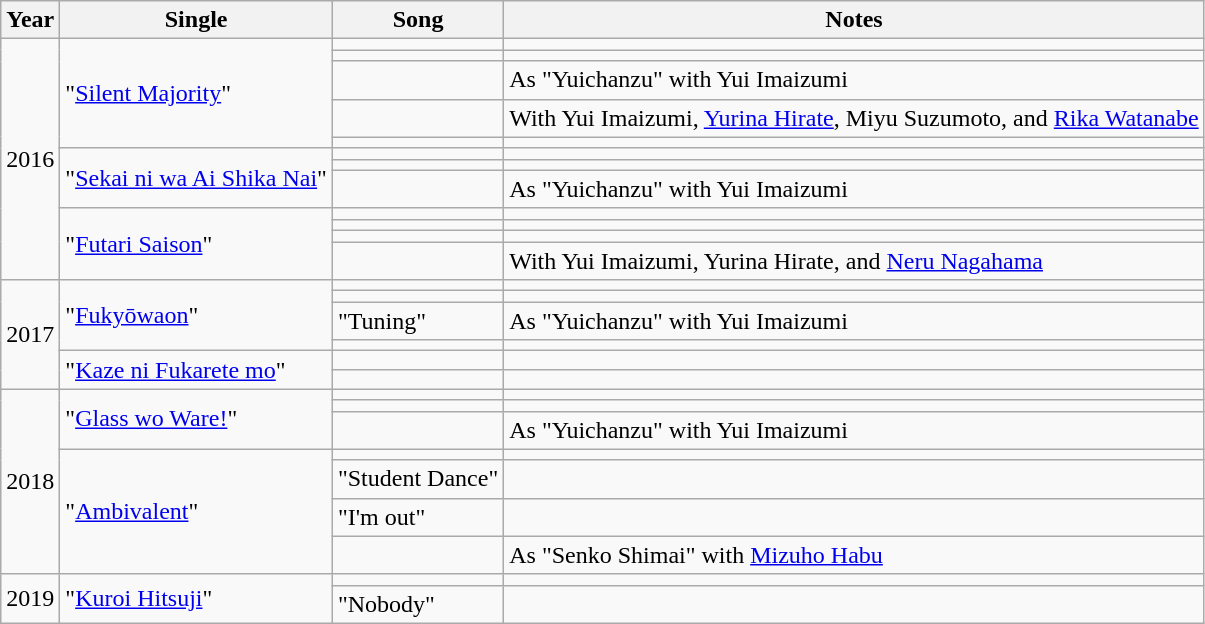<table class="wikitable">
<tr>
<th>Year</th>
<th>Single</th>
<th>Song</th>
<th>Notes</th>
</tr>
<tr>
<td rowspan="12">2016</td>
<td rowspan="5">"<a href='#'>Silent Majority</a>"</td>
<td></td>
<td></td>
</tr>
<tr>
<td></td>
<td></td>
</tr>
<tr>
<td></td>
<td>As "Yuichanzu" with Yui Imaizumi</td>
</tr>
<tr>
<td></td>
<td>With Yui Imaizumi, <a href='#'>Yurina Hirate</a>, Miyu Suzumoto, and <a href='#'>Rika Watanabe</a></td>
</tr>
<tr>
<td></td>
<td></td>
</tr>
<tr>
<td rowspan="3">"<a href='#'>Sekai ni wa Ai Shika Nai</a>"</td>
<td></td>
<td></td>
</tr>
<tr>
<td></td>
<td></td>
</tr>
<tr>
<td></td>
<td>As "Yuichanzu" with Yui Imaizumi</td>
</tr>
<tr>
<td rowspan="4">"<a href='#'>Futari Saison</a>"</td>
<td></td>
<td></td>
</tr>
<tr>
<td></td>
<td></td>
</tr>
<tr>
<td></td>
<td></td>
</tr>
<tr>
<td></td>
<td>With Yui Imaizumi, Yurina Hirate, and <a href='#'>Neru Nagahama</a></td>
</tr>
<tr>
<td rowspan="6">2017</td>
<td rowspan="4">"<a href='#'>Fukyōwaon</a>"</td>
<td></td>
<td></td>
</tr>
<tr>
<td></td>
<td></td>
</tr>
<tr>
<td>"Tuning"</td>
<td>As "Yuichanzu" with Yui Imaizumi</td>
</tr>
<tr>
<td></td>
<td></td>
</tr>
<tr>
<td rowspan="2">"<a href='#'>Kaze ni Fukarete mo</a>"</td>
<td></td>
<td></td>
</tr>
<tr>
<td></td>
<td></td>
</tr>
<tr>
<td rowspan="7">2018</td>
<td rowspan="3">"<a href='#'>Glass wo Ware!</a>"</td>
<td></td>
<td></td>
</tr>
<tr>
<td></td>
<td></td>
</tr>
<tr>
<td></td>
<td>As "Yuichanzu" with Yui Imaizumi</td>
</tr>
<tr>
<td rowspan="4">"<a href='#'>Ambivalent</a>"</td>
<td></td>
<td></td>
</tr>
<tr>
<td>"Student Dance"</td>
<td></td>
</tr>
<tr>
<td>"I'm out"</td>
<td></td>
</tr>
<tr>
<td></td>
<td>As "Senko Shimai" with <a href='#'>Mizuho Habu</a></td>
</tr>
<tr>
<td rowspan="2">2019</td>
<td rowspan="2">"<a href='#'>Kuroi Hitsuji</a>"</td>
<td></td>
<td></td>
</tr>
<tr>
<td>"Nobody"</td>
<td></td>
</tr>
</table>
